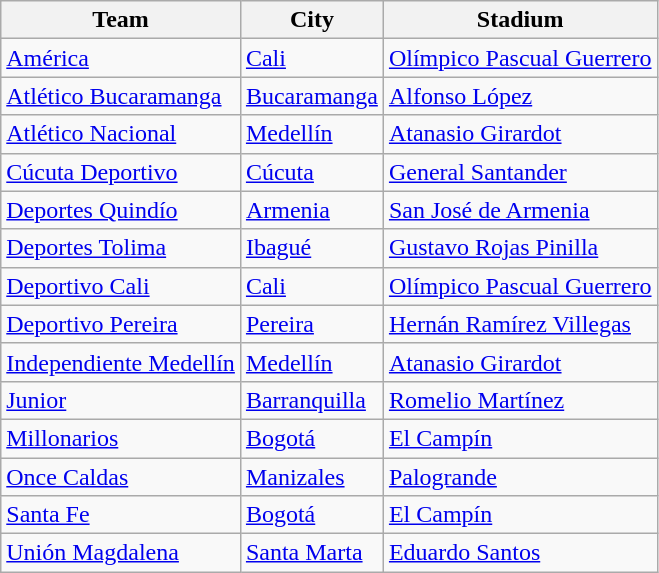<table class="wikitable sortable">
<tr>
<th>Team</th>
<th>City</th>
<th>Stadium</th>
</tr>
<tr>
<td><a href='#'>América</a></td>
<td><a href='#'>Cali</a></td>
<td><a href='#'>Olímpico Pascual Guerrero</a></td>
</tr>
<tr>
<td><a href='#'>Atlético Bucaramanga</a></td>
<td><a href='#'>Bucaramanga</a></td>
<td><a href='#'>Alfonso López</a></td>
</tr>
<tr>
<td><a href='#'>Atlético Nacional</a></td>
<td><a href='#'>Medellín</a></td>
<td><a href='#'>Atanasio Girardot</a></td>
</tr>
<tr>
<td><a href='#'>Cúcuta Deportivo</a></td>
<td><a href='#'>Cúcuta</a></td>
<td><a href='#'>General Santander</a></td>
</tr>
<tr>
<td><a href='#'>Deportes Quindío</a></td>
<td><a href='#'>Armenia</a></td>
<td><a href='#'>San José de Armenia</a></td>
</tr>
<tr>
<td><a href='#'>Deportes Tolima</a></td>
<td><a href='#'>Ibagué</a></td>
<td><a href='#'>Gustavo Rojas Pinilla</a></td>
</tr>
<tr>
<td><a href='#'>Deportivo Cali</a></td>
<td><a href='#'>Cali</a></td>
<td><a href='#'>Olímpico Pascual Guerrero</a></td>
</tr>
<tr>
<td><a href='#'>Deportivo Pereira</a></td>
<td><a href='#'>Pereira</a></td>
<td><a href='#'>Hernán Ramírez Villegas</a></td>
</tr>
<tr>
<td><a href='#'>Independiente Medellín</a></td>
<td><a href='#'>Medellín</a></td>
<td><a href='#'>Atanasio Girardot</a></td>
</tr>
<tr>
<td><a href='#'>Junior</a></td>
<td><a href='#'>Barranquilla</a></td>
<td><a href='#'>Romelio Martínez</a></td>
</tr>
<tr>
<td><a href='#'>Millonarios</a></td>
<td><a href='#'>Bogotá</a></td>
<td><a href='#'>El Campín</a></td>
</tr>
<tr>
<td><a href='#'>Once Caldas</a></td>
<td><a href='#'>Manizales</a></td>
<td><a href='#'>Palogrande</a></td>
</tr>
<tr>
<td><a href='#'>Santa Fe</a></td>
<td><a href='#'>Bogotá</a></td>
<td><a href='#'>El Campín</a></td>
</tr>
<tr>
<td><a href='#'>Unión Magdalena</a></td>
<td><a href='#'>Santa Marta</a></td>
<td><a href='#'>Eduardo Santos</a></td>
</tr>
</table>
